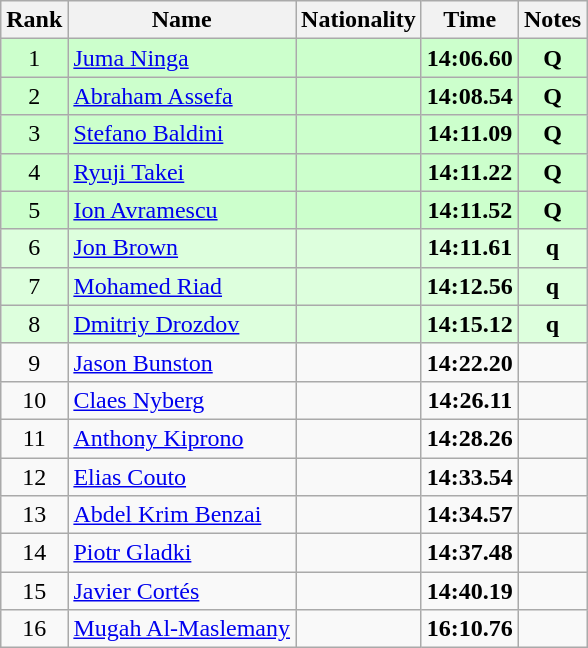<table class="wikitable sortable" style="text-align:center">
<tr>
<th>Rank</th>
<th>Name</th>
<th>Nationality</th>
<th>Time</th>
<th>Notes</th>
</tr>
<tr bgcolor=ccffcc>
<td>1</td>
<td align=left><a href='#'>Juma Ninga</a></td>
<td align=left></td>
<td><strong>14:06.60</strong></td>
<td><strong>Q</strong></td>
</tr>
<tr bgcolor=ccffcc>
<td>2</td>
<td align=left><a href='#'>Abraham Assefa</a></td>
<td align=left></td>
<td><strong>14:08.54</strong></td>
<td><strong>Q</strong></td>
</tr>
<tr bgcolor=ccffcc>
<td>3</td>
<td align=left><a href='#'>Stefano Baldini</a></td>
<td align=left></td>
<td><strong>14:11.09</strong></td>
<td><strong>Q</strong></td>
</tr>
<tr bgcolor=ccffcc>
<td>4</td>
<td align=left><a href='#'>Ryuji Takei</a></td>
<td align=left></td>
<td><strong>14:11.22</strong></td>
<td><strong>Q</strong></td>
</tr>
<tr bgcolor=ccffcc>
<td>5</td>
<td align=left><a href='#'>Ion Avramescu</a></td>
<td align=left></td>
<td><strong>14:11.52</strong></td>
<td><strong>Q</strong></td>
</tr>
<tr bgcolor=ddffdd>
<td>6</td>
<td align=left><a href='#'>Jon Brown</a></td>
<td align=left></td>
<td><strong>14:11.61</strong></td>
<td><strong>q</strong></td>
</tr>
<tr bgcolor=ddffdd>
<td>7</td>
<td align=left><a href='#'>Mohamed Riad</a></td>
<td align=left></td>
<td><strong>14:12.56</strong></td>
<td><strong>q</strong></td>
</tr>
<tr bgcolor=ddffdd>
<td>8</td>
<td align=left><a href='#'>Dmitriy Drozdov</a></td>
<td align=left></td>
<td><strong>14:15.12</strong></td>
<td><strong>q</strong></td>
</tr>
<tr>
<td>9</td>
<td align=left><a href='#'>Jason Bunston</a></td>
<td align=left></td>
<td><strong>14:22.20</strong></td>
<td></td>
</tr>
<tr>
<td>10</td>
<td align=left><a href='#'>Claes Nyberg</a></td>
<td align=left></td>
<td><strong>14:26.11</strong></td>
<td></td>
</tr>
<tr>
<td>11</td>
<td align=left><a href='#'>Anthony Kiprono</a></td>
<td align=left></td>
<td><strong>14:28.26</strong></td>
<td></td>
</tr>
<tr>
<td>12</td>
<td align=left><a href='#'>Elias Couto</a></td>
<td align=left></td>
<td><strong>14:33.54</strong></td>
<td></td>
</tr>
<tr>
<td>13</td>
<td align=left><a href='#'>Abdel Krim Benzai</a></td>
<td align=left></td>
<td><strong>14:34.57</strong></td>
<td></td>
</tr>
<tr>
<td>14</td>
<td align=left><a href='#'>Piotr Gladki</a></td>
<td align=left></td>
<td><strong>14:37.48</strong></td>
<td></td>
</tr>
<tr>
<td>15</td>
<td align=left><a href='#'>Javier Cortés</a></td>
<td align=left></td>
<td><strong>14:40.19</strong></td>
<td></td>
</tr>
<tr>
<td>16</td>
<td align=left><a href='#'>Mugah Al-Maslemany</a></td>
<td align=left></td>
<td><strong>16:10.76</strong></td>
<td></td>
</tr>
</table>
